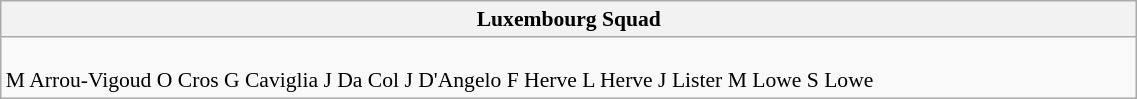<table class="wikitable" style="text-align:left; font-size:90%; width:60%">
<tr>
<th colspan="100%">Luxembourg Squad</th>
</tr>
<tr valign="top">
<td><br>M Arrou-Vigoud O Cros G Caviglia J Da Col J D'Angelo F Herve L Herve J Lister M Lowe S Lowe</td>
</tr>
</table>
